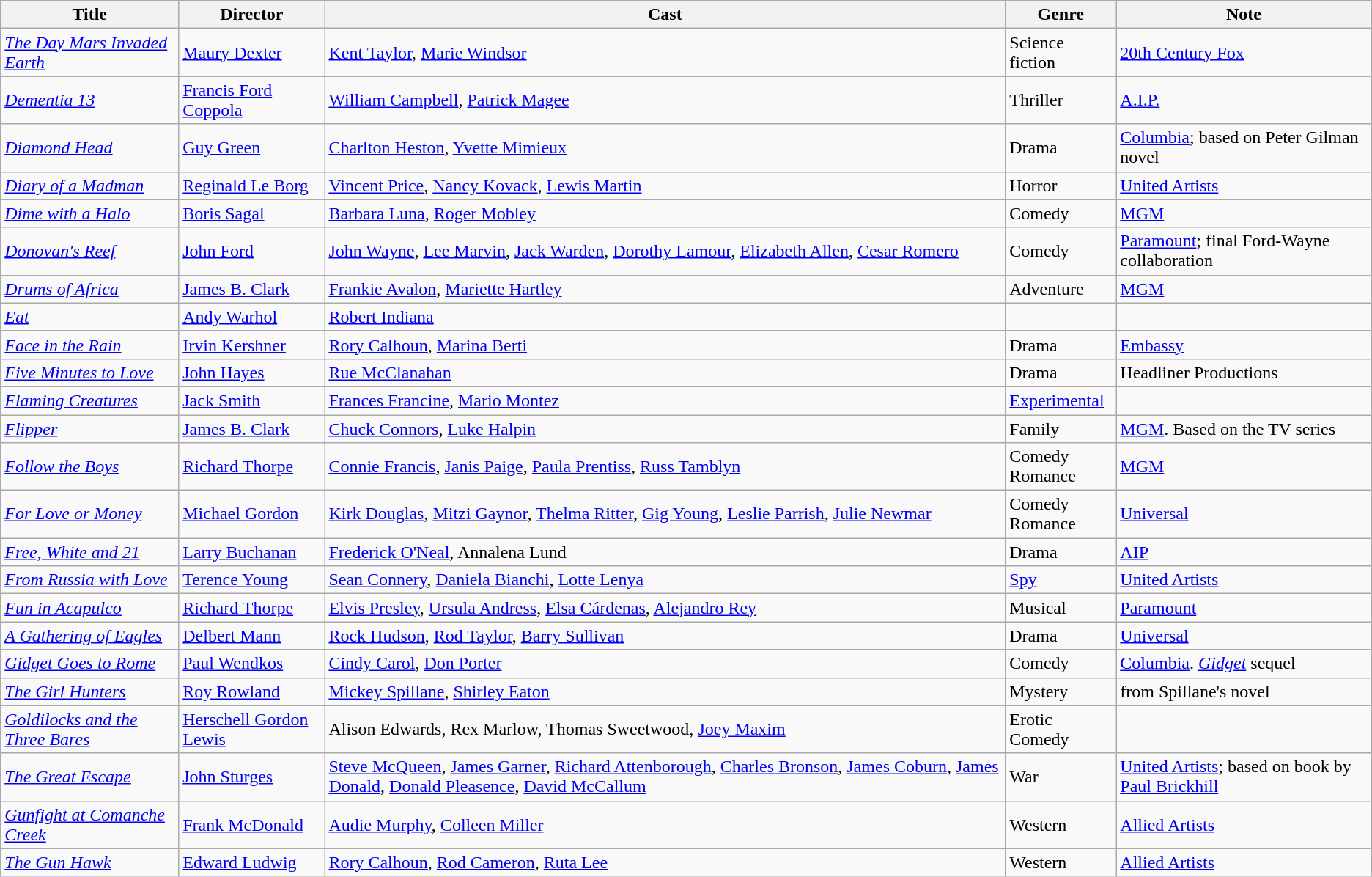<table class="wikitable">
<tr>
<th>Title</th>
<th>Director</th>
<th>Cast</th>
<th>Genre</th>
<th>Note</th>
</tr>
<tr>
<td><em><a href='#'>The Day Mars Invaded Earth</a></em></td>
<td><a href='#'>Maury Dexter</a></td>
<td><a href='#'>Kent Taylor</a>, <a href='#'>Marie Windsor</a></td>
<td>Science fiction</td>
<td><a href='#'>20th Century Fox</a></td>
</tr>
<tr>
<td><em><a href='#'>Dementia 13</a></em></td>
<td><a href='#'>Francis Ford Coppola</a></td>
<td><a href='#'>William Campbell</a>, <a href='#'>Patrick Magee</a></td>
<td>Thriller</td>
<td><a href='#'>A.I.P.</a></td>
</tr>
<tr>
<td><em><a href='#'>Diamond Head</a></em></td>
<td><a href='#'>Guy Green</a></td>
<td><a href='#'>Charlton Heston</a>, <a href='#'>Yvette Mimieux</a></td>
<td>Drama</td>
<td><a href='#'>Columbia</a>; based on Peter Gilman novel</td>
</tr>
<tr>
<td><em><a href='#'>Diary of a Madman</a></em></td>
<td><a href='#'>Reginald Le Borg</a></td>
<td><a href='#'>Vincent Price</a>, <a href='#'>Nancy Kovack</a>, <a href='#'>Lewis Martin</a></td>
<td>Horror</td>
<td><a href='#'>United Artists</a></td>
</tr>
<tr>
<td><em><a href='#'>Dime with a Halo</a></em></td>
<td><a href='#'>Boris Sagal</a></td>
<td><a href='#'>Barbara Luna</a>, <a href='#'>Roger Mobley</a></td>
<td>Comedy</td>
<td><a href='#'>MGM</a></td>
</tr>
<tr>
<td><em><a href='#'>Donovan's Reef</a></em></td>
<td><a href='#'>John Ford</a></td>
<td><a href='#'>John Wayne</a>, <a href='#'>Lee Marvin</a>, <a href='#'>Jack Warden</a>, <a href='#'>Dorothy Lamour</a>, <a href='#'>Elizabeth Allen</a>, <a href='#'>Cesar Romero</a></td>
<td>Comedy</td>
<td><a href='#'>Paramount</a>; final Ford-Wayne collaboration</td>
</tr>
<tr>
<td><em><a href='#'>Drums of Africa</a></em></td>
<td><a href='#'>James B. Clark</a></td>
<td><a href='#'>Frankie Avalon</a>, <a href='#'>Mariette Hartley</a></td>
<td>Adventure</td>
<td><a href='#'>MGM</a></td>
</tr>
<tr>
<td><em><a href='#'>Eat</a></em></td>
<td><a href='#'>Andy Warhol</a></td>
<td><a href='#'>Robert Indiana</a></td>
<td></td>
<td></td>
</tr>
<tr>
<td><em><a href='#'>Face in the Rain</a></em></td>
<td><a href='#'>Irvin Kershner</a></td>
<td><a href='#'>Rory Calhoun</a>, <a href='#'>Marina Berti</a></td>
<td>Drama</td>
<td><a href='#'>Embassy</a></td>
</tr>
<tr>
<td><em><a href='#'>Five Minutes to Love</a></em></td>
<td><a href='#'>John Hayes</a></td>
<td><a href='#'>Rue McClanahan</a></td>
<td>Drama</td>
<td>Headliner Productions</td>
</tr>
<tr>
<td><em><a href='#'>Flaming Creatures</a></em></td>
<td><a href='#'>Jack Smith</a></td>
<td><a href='#'>Frances Francine</a>, <a href='#'>Mario Montez</a></td>
<td><a href='#'>Experimental</a></td>
<td></td>
</tr>
<tr>
<td><em><a href='#'>Flipper</a></em></td>
<td><a href='#'>James B. Clark</a></td>
<td><a href='#'>Chuck Connors</a>, <a href='#'>Luke Halpin</a></td>
<td>Family</td>
<td><a href='#'>MGM</a>. Based on the TV series</td>
</tr>
<tr>
<td><em><a href='#'>Follow the Boys</a></em></td>
<td><a href='#'>Richard Thorpe</a></td>
<td><a href='#'>Connie Francis</a>, <a href='#'>Janis Paige</a>, <a href='#'>Paula Prentiss</a>, <a href='#'>Russ Tamblyn</a></td>
<td>Comedy<br>Romance</td>
<td><a href='#'>MGM</a></td>
</tr>
<tr>
<td><em><a href='#'>For Love or Money</a></em></td>
<td><a href='#'>Michael Gordon</a></td>
<td><a href='#'>Kirk Douglas</a>, <a href='#'>Mitzi Gaynor</a>, <a href='#'>Thelma Ritter</a>, <a href='#'>Gig Young</a>, <a href='#'>Leslie Parrish</a>, <a href='#'>Julie Newmar</a></td>
<td>Comedy<br>Romance</td>
<td><a href='#'>Universal</a></td>
</tr>
<tr>
<td><em><a href='#'>Free, White and 21</a></em></td>
<td><a href='#'>Larry Buchanan</a></td>
<td><a href='#'>Frederick O'Neal</a>, Annalena Lund</td>
<td>Drama</td>
<td><a href='#'>AIP</a></td>
</tr>
<tr>
<td><em><a href='#'>From Russia with Love</a></em></td>
<td><a href='#'>Terence Young</a></td>
<td><a href='#'>Sean Connery</a>, <a href='#'>Daniela Bianchi</a>, <a href='#'>Lotte Lenya</a></td>
<td><a href='#'>Spy</a></td>
<td><a href='#'>United Artists</a></td>
</tr>
<tr>
<td><em><a href='#'>Fun in Acapulco</a></em></td>
<td><a href='#'>Richard Thorpe</a></td>
<td><a href='#'>Elvis Presley</a>, <a href='#'>Ursula Andress</a>, <a href='#'>Elsa Cárdenas</a>, <a href='#'>Alejandro Rey</a></td>
<td>Musical</td>
<td><a href='#'>Paramount</a></td>
</tr>
<tr>
<td><em><a href='#'>A Gathering of Eagles</a></em></td>
<td><a href='#'>Delbert Mann</a></td>
<td><a href='#'>Rock Hudson</a>, <a href='#'>Rod Taylor</a>, <a href='#'>Barry Sullivan</a></td>
<td>Drama</td>
<td><a href='#'>Universal</a></td>
</tr>
<tr>
<td><em><a href='#'>Gidget Goes to Rome</a></em></td>
<td><a href='#'>Paul Wendkos</a></td>
<td><a href='#'>Cindy Carol</a>, <a href='#'>Don Porter</a></td>
<td>Comedy</td>
<td><a href='#'>Columbia</a>. <em><a href='#'>Gidget</a></em> sequel</td>
</tr>
<tr>
<td><em><a href='#'>The Girl Hunters</a></em></td>
<td><a href='#'>Roy Rowland</a></td>
<td><a href='#'>Mickey Spillane</a>, <a href='#'>Shirley Eaton</a></td>
<td>Mystery</td>
<td>from Spillane's novel</td>
</tr>
<tr>
<td><em><a href='#'>Goldilocks and the Three Bares</a></em></td>
<td><a href='#'>Herschell Gordon Lewis</a></td>
<td>Alison Edwards, Rex Marlow, Thomas Sweetwood, <a href='#'>Joey Maxim</a></td>
<td>Erotic Comedy</td>
<td></td>
</tr>
<tr>
<td><em><a href='#'>The Great Escape</a></em></td>
<td><a href='#'>John Sturges</a></td>
<td><a href='#'>Steve McQueen</a>, <a href='#'>James Garner</a>, <a href='#'>Richard Attenborough</a>, <a href='#'>Charles Bronson</a>, <a href='#'>James Coburn</a>, <a href='#'>James Donald</a>, <a href='#'>Donald Pleasence</a>, <a href='#'>David McCallum</a></td>
<td>War</td>
<td><a href='#'>United Artists</a>; based on book by <a href='#'>Paul Brickhill</a></td>
</tr>
<tr>
<td><em><a href='#'>Gunfight at Comanche Creek</a></em></td>
<td><a href='#'>Frank McDonald</a></td>
<td><a href='#'>Audie Murphy</a>, <a href='#'>Colleen Miller</a></td>
<td>Western</td>
<td><a href='#'>Allied Artists</a></td>
</tr>
<tr>
<td><em><a href='#'>The Gun Hawk</a></em></td>
<td><a href='#'>Edward Ludwig</a></td>
<td><a href='#'>Rory Calhoun</a>, <a href='#'>Rod Cameron</a>, <a href='#'>Ruta Lee</a></td>
<td>Western</td>
<td><a href='#'>Allied Artists</a></td>
</tr>
</table>
